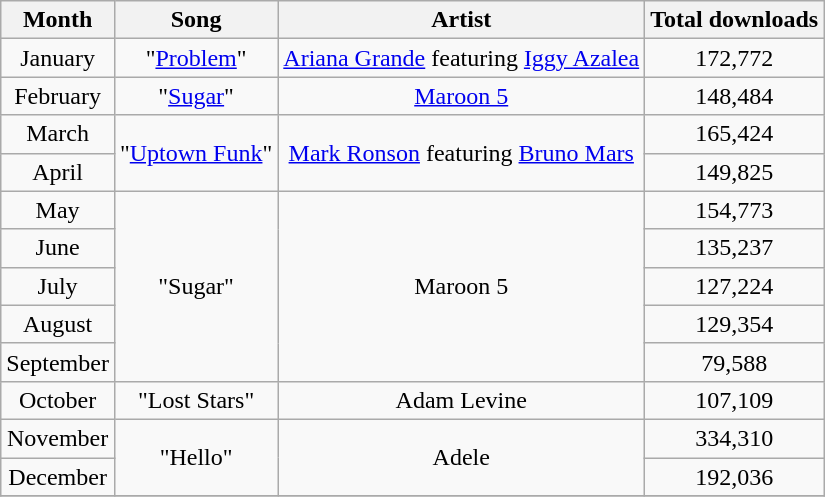<table class="wikitable" style="text-align: center;">
<tr>
<th>Month</th>
<th>Song</th>
<th>Artist</th>
<th>Total downloads</th>
</tr>
<tr>
<td>January</td>
<td>"<a href='#'>Problem</a>"</td>
<td><a href='#'>Ariana Grande</a> featuring <a href='#'>Iggy Azalea</a></td>
<td>172,772</td>
</tr>
<tr>
<td>February</td>
<td>"<a href='#'>Sugar</a>"</td>
<td><a href='#'>Maroon 5</a></td>
<td>148,484</td>
</tr>
<tr>
<td>March</td>
<td rowspan="2">"<a href='#'>Uptown Funk</a>"</td>
<td rowspan="2"><a href='#'>Mark Ronson</a> featuring <a href='#'>Bruno Mars</a></td>
<td>165,424</td>
</tr>
<tr>
<td>April</td>
<td>149,825</td>
</tr>
<tr>
<td>May</td>
<td rowspan="5">"Sugar"</td>
<td rowspan="5">Maroon 5</td>
<td>154,773</td>
</tr>
<tr>
<td>June</td>
<td>135,237</td>
</tr>
<tr>
<td>July</td>
<td>127,224</td>
</tr>
<tr>
<td>August</td>
<td>129,354</td>
</tr>
<tr>
<td>September</td>
<td>79,588</td>
</tr>
<tr>
<td>October</td>
<td>"Lost Stars"</td>
<td>Adam Levine</td>
<td>107,109</td>
</tr>
<tr>
<td>November</td>
<td rowspan="2">"Hello"</td>
<td rowspan="2">Adele</td>
<td>334,310</td>
</tr>
<tr>
<td>December</td>
<td>192,036</td>
</tr>
<tr>
</tr>
</table>
